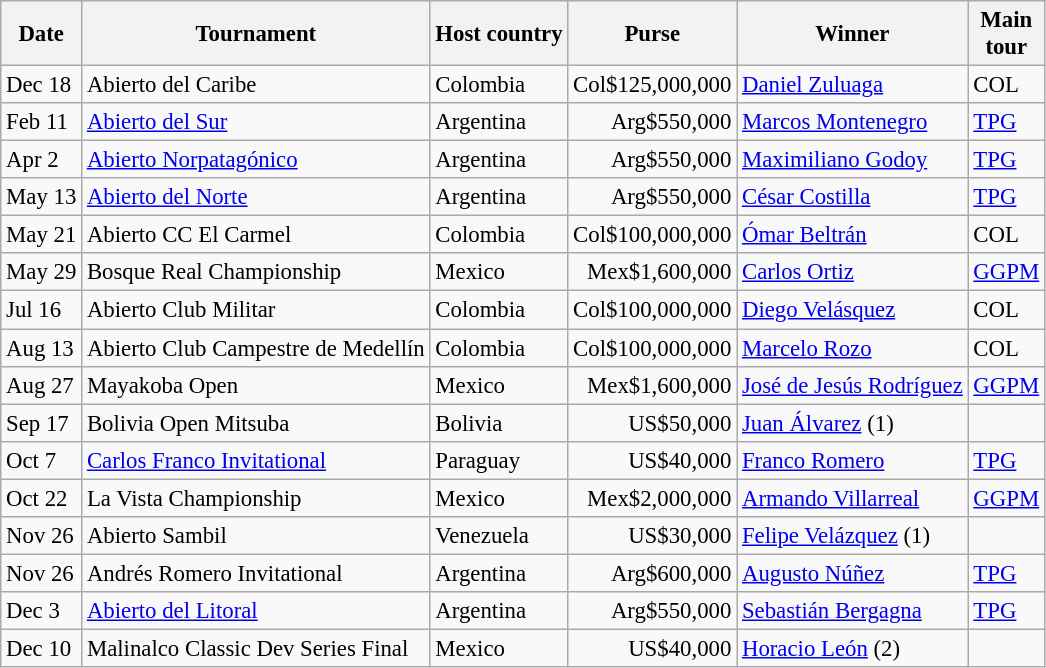<table class="wikitable" style="font-size:95%;">
<tr>
<th>Date</th>
<th>Tournament</th>
<th>Host country</th>
<th>Purse</th>
<th>Winner</th>
<th>Main<br>tour</th>
</tr>
<tr>
<td>Dec 18</td>
<td>Abierto del Caribe</td>
<td>Colombia</td>
<td align=right>Col$125,000,000</td>
<td> <a href='#'>Daniel Zuluaga</a></td>
<td>COL</td>
</tr>
<tr>
<td>Feb 11</td>
<td><a href='#'>Abierto del Sur</a></td>
<td>Argentina</td>
<td align=right>Arg$550,000</td>
<td> <a href='#'>Marcos Montenegro</a></td>
<td><a href='#'>TPG</a></td>
</tr>
<tr>
<td>Apr 2</td>
<td><a href='#'>Abierto Norpatagónico</a></td>
<td>Argentina</td>
<td align=right>Arg$550,000</td>
<td> <a href='#'>Maximiliano Godoy</a></td>
<td><a href='#'>TPG</a></td>
</tr>
<tr>
<td>May 13</td>
<td><a href='#'>Abierto del Norte</a></td>
<td>Argentina</td>
<td align=right>Arg$550,000</td>
<td> <a href='#'>César Costilla</a></td>
<td><a href='#'>TPG</a></td>
</tr>
<tr>
<td>May 21</td>
<td>Abierto CC El Carmel</td>
<td>Colombia</td>
<td align=right>Col$100,000,000</td>
<td> <a href='#'>Ómar Beltrán</a></td>
<td>COL</td>
</tr>
<tr>
<td>May 29</td>
<td>Bosque Real Championship</td>
<td>Mexico</td>
<td align=right>Mex$1,600,000</td>
<td> <a href='#'>Carlos Ortiz</a></td>
<td><a href='#'>GGPM</a></td>
</tr>
<tr>
<td>Jul 16</td>
<td>Abierto Club Militar</td>
<td>Colombia</td>
<td align=right>Col$100,000,000</td>
<td> <a href='#'>Diego Velásquez</a></td>
<td>COL</td>
</tr>
<tr>
<td>Aug 13</td>
<td>Abierto Club Campestre de Medellín</td>
<td>Colombia</td>
<td align=right>Col$100,000,000</td>
<td> <a href='#'>Marcelo Rozo</a></td>
<td>COL</td>
</tr>
<tr>
<td>Aug 27</td>
<td>Mayakoba Open</td>
<td>Mexico</td>
<td align=right>Mex$1,600,000</td>
<td> <a href='#'>José de Jesús Rodríguez</a></td>
<td><a href='#'>GGPM</a></td>
</tr>
<tr>
<td>Sep 17</td>
<td>Bolivia Open Mitsuba</td>
<td>Bolivia</td>
<td align=right>US$50,000</td>
<td> <a href='#'>Juan Álvarez</a> (1)</td>
<td></td>
</tr>
<tr>
<td>Oct 7</td>
<td><a href='#'>Carlos Franco Invitational</a></td>
<td>Paraguay</td>
<td align=right>US$40,000</td>
<td> <a href='#'>Franco Romero</a></td>
<td><a href='#'>TPG</a></td>
</tr>
<tr>
<td>Oct 22</td>
<td>La Vista Championship</td>
<td>Mexico</td>
<td align=right>Mex$2,000,000</td>
<td> <a href='#'>Armando Villarreal</a></td>
<td><a href='#'>GGPM</a></td>
</tr>
<tr>
<td>Nov 26</td>
<td>Abierto Sambil</td>
<td>Venezuela</td>
<td align=right>US$30,000</td>
<td> <a href='#'>Felipe Velázquez</a> (1)</td>
<td></td>
</tr>
<tr>
<td>Nov 26</td>
<td>Andrés Romero Invitational</td>
<td>Argentina</td>
<td align=right>Arg$600,000</td>
<td> <a href='#'>Augusto Núñez</a></td>
<td><a href='#'>TPG</a></td>
</tr>
<tr>
<td>Dec 3</td>
<td><a href='#'>Abierto del Litoral</a></td>
<td>Argentina</td>
<td align=right>Arg$550,000</td>
<td> <a href='#'>Sebastián Bergagna</a></td>
<td><a href='#'>TPG</a></td>
</tr>
<tr>
<td>Dec 10</td>
<td>Malinalco Classic Dev Series Final</td>
<td>Mexico</td>
<td align=right>US$40,000</td>
<td> <a href='#'>Horacio León</a> (2)</td>
<td></td>
</tr>
</table>
